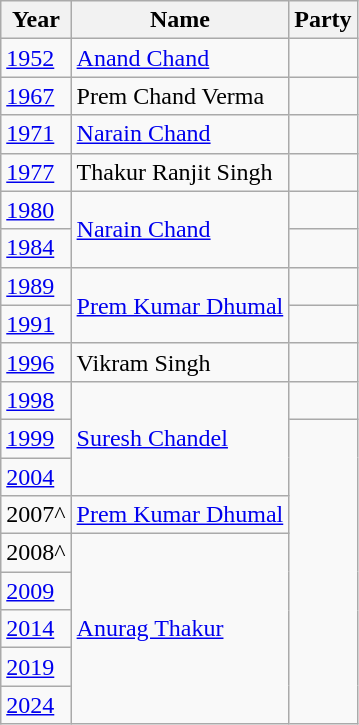<table class="wikitable sortable">
<tr>
<th>Year</th>
<th>Name</th>
<th colspan=2>Party</th>
</tr>
<tr>
<td><a href='#'>1952</a></td>
<td><a href='#'>Anand Chand</a></td>
<td></td>
</tr>
<tr>
<td><a href='#'>1967</a></td>
<td>Prem Chand Verma</td>
<td></td>
</tr>
<tr>
<td><a href='#'>1971</a></td>
<td><a href='#'>Narain Chand</a></td>
</tr>
<tr>
<td><a href='#'>1977</a></td>
<td>Thakur Ranjit Singh</td>
<td></td>
</tr>
<tr>
<td><a href='#'>1980</a></td>
<td rowspan="2"><a href='#'>Narain Chand</a></td>
<td></td>
</tr>
<tr>
<td><a href='#'>1984</a></td>
</tr>
<tr>
<td><a href='#'>1989</a></td>
<td rowspan="2"><a href='#'>Prem Kumar Dhumal</a></td>
<td></td>
</tr>
<tr>
<td><a href='#'>1991</a></td>
</tr>
<tr>
<td><a href='#'>1996</a></td>
<td>Vikram Singh</td>
<td></td>
</tr>
<tr>
<td><a href='#'>1998</a></td>
<td rowspan="3"><a href='#'>Suresh Chandel</a></td>
<td></td>
</tr>
<tr>
<td><a href='#'>1999</a></td>
</tr>
<tr>
<td><a href='#'>2004</a></td>
</tr>
<tr>
<td>2007^</td>
<td><a href='#'>Prem Kumar Dhumal</a></td>
</tr>
<tr>
<td>2008^</td>
<td rowspan="5"><a href='#'>Anurag Thakur</a></td>
</tr>
<tr>
<td><a href='#'>2009</a></td>
</tr>
<tr>
<td><a href='#'>2014</a></td>
</tr>
<tr>
<td><a href='#'>2019</a></td>
</tr>
<tr>
<td><a href='#'>2024</a></td>
</tr>
</table>
